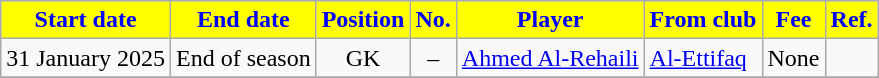<table class="wikitable sortable">
<tr>
<th style="background:yellow; color:blue;"><strong>Start date</strong></th>
<th style="background:yellow; color:blue;"><strong>End date</strong></th>
<th style="background:yellow; color:blue;"><strong>Position</strong></th>
<th style="background:yellow; color:blue;"><strong>No.</strong></th>
<th style="background:yellow; color:blue;"><strong>Player</strong></th>
<th style="background:yellow; color:blue;"><strong>From club</strong></th>
<th style="background:yellow; color:blue;"><strong>Fee</strong></th>
<th style="background:yellow; color:blue;"><strong>Ref.</strong></th>
</tr>
<tr>
<td>31 January 2025</td>
<td>End of season</td>
<td style="text-align:center;">GK</td>
<td style="text-align:center;">–</td>
<td style="text-align:left;"> <a href='#'>Ahmed Al-Rehaili</a></td>
<td style="text-align:left;"> <a href='#'>Al-Ettifaq</a></td>
<td>None</td>
<td></td>
</tr>
<tr>
</tr>
</table>
